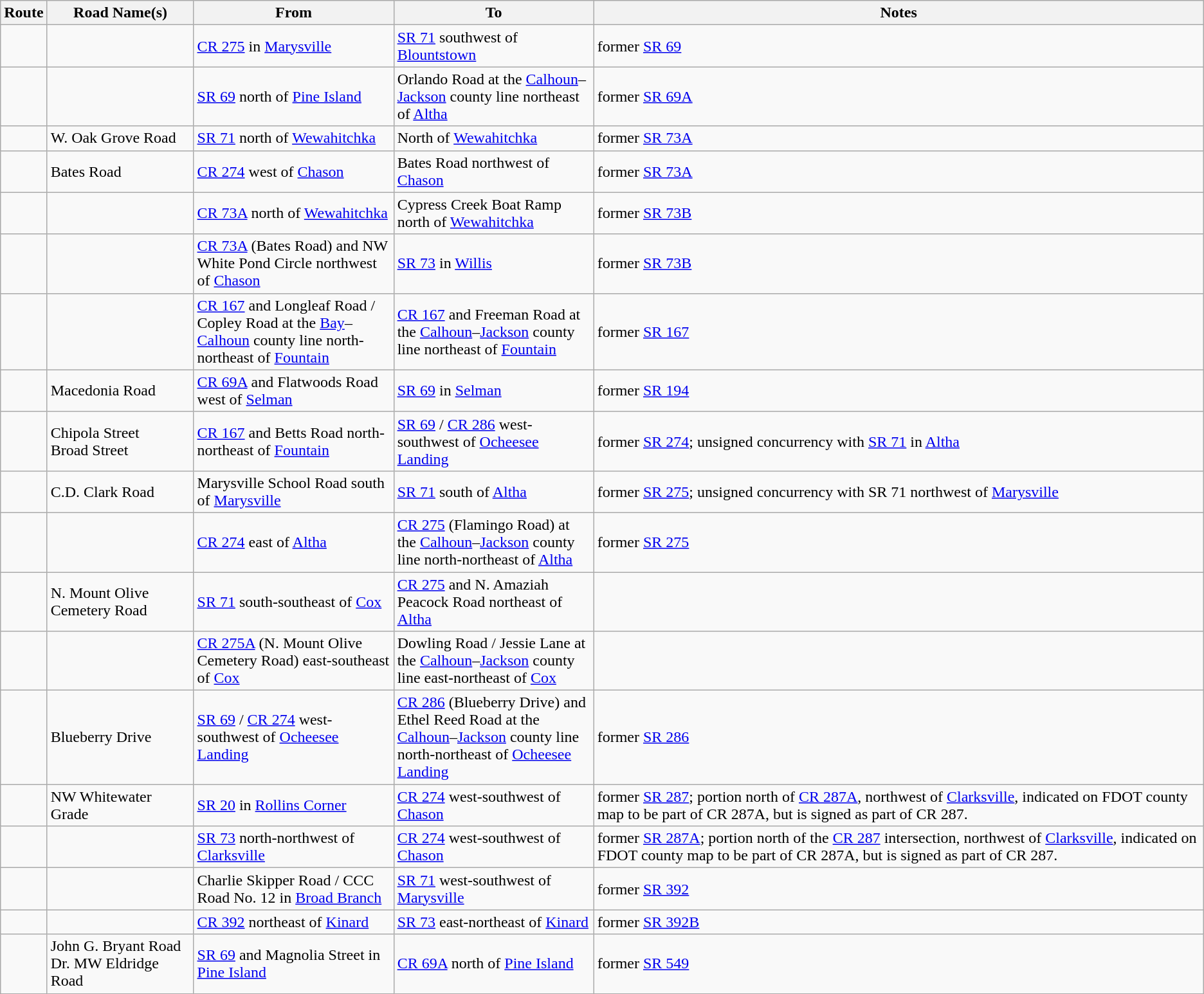<table class="wikitable">
<tr>
<th>Route</th>
<th>Road Name(s)</th>
<th width=200px>From</th>
<th width=200px>To</th>
<th>Notes</th>
</tr>
<tr>
<td></td>
<td></td>
<td><a href='#'>CR 275</a> in <a href='#'>Marysville</a></td>
<td><a href='#'>SR 71</a> southwest of <a href='#'>Blountstown</a></td>
<td>former <a href='#'>SR 69</a></td>
</tr>
<tr>
<td></td>
<td></td>
<td><a href='#'>SR 69</a> north of <a href='#'>Pine Island</a></td>
<td>Orlando Road at the <a href='#'>Calhoun</a>–<a href='#'>Jackson</a> county line northeast of <a href='#'>Altha</a></td>
<td>former <a href='#'>SR 69A</a></td>
</tr>
<tr>
<td></td>
<td>W. Oak Grove Road</td>
<td><a href='#'>SR 71</a> north of <a href='#'>Wewahitchka</a></td>
<td>North of <a href='#'>Wewahitchka</a></td>
<td>former <a href='#'>SR 73A</a></td>
</tr>
<tr>
<td></td>
<td>Bates Road</td>
<td><a href='#'>CR 274</a> west of <a href='#'>Chason</a></td>
<td>Bates Road northwest of <a href='#'>Chason</a></td>
<td>former <a href='#'>SR 73A</a></td>
</tr>
<tr>
<td></td>
<td></td>
<td><a href='#'>CR 73A</a> north of <a href='#'>Wewahitchka</a></td>
<td>Cypress Creek Boat Ramp north of <a href='#'>Wewahitchka</a></td>
<td>former <a href='#'>SR 73B</a></td>
</tr>
<tr>
<td></td>
<td></td>
<td><a href='#'>CR 73A</a> (Bates Road) and NW White Pond Circle northwest of <a href='#'>Chason</a></td>
<td><a href='#'>SR 73</a> in <a href='#'>Willis</a></td>
<td>former <a href='#'>SR 73B</a></td>
</tr>
<tr>
<td></td>
<td></td>
<td><a href='#'>CR 167</a> and Longleaf Road / Copley Road at the <a href='#'>Bay</a>–<a href='#'>Calhoun</a> county line north-northeast of <a href='#'>Fountain</a></td>
<td><a href='#'>CR 167</a> and Freeman Road at the <a href='#'>Calhoun</a>–<a href='#'>Jackson</a> county line northeast of <a href='#'>Fountain</a></td>
<td>former <a href='#'>SR 167</a></td>
</tr>
<tr>
<td></td>
<td>Macedonia Road</td>
<td><a href='#'>CR 69A</a> and Flatwoods Road west of <a href='#'>Selman</a></td>
<td><a href='#'>SR 69</a> in <a href='#'>Selman</a></td>
<td>former <a href='#'>SR 194</a></td>
</tr>
<tr>
<td></td>
<td>Chipola Street<br>Broad Street</td>
<td><a href='#'>CR 167</a> and Betts Road north-northeast of <a href='#'>Fountain</a></td>
<td><a href='#'>SR 69</a> / <a href='#'>CR 286</a> west-southwest of <a href='#'>Ocheesee Landing</a></td>
<td>former <a href='#'>SR 274</a>; unsigned concurrency with <a href='#'>SR 71</a> in <a href='#'>Altha</a></td>
</tr>
<tr>
<td></td>
<td>C.D. Clark Road</td>
<td>Marysville School Road south of <a href='#'>Marysville</a></td>
<td><a href='#'>SR 71</a> south of <a href='#'>Altha</a></td>
<td>former <a href='#'>SR 275</a>; unsigned concurrency with SR 71 northwest of <a href='#'>Marysville</a></td>
</tr>
<tr>
<td></td>
<td></td>
<td><a href='#'>CR 274</a> east of <a href='#'>Altha</a></td>
<td><a href='#'>CR 275</a> (Flamingo Road) at the <a href='#'>Calhoun</a>–<a href='#'>Jackson</a> county line north-northeast of <a href='#'>Altha</a></td>
<td>former <a href='#'>SR 275</a></td>
</tr>
<tr>
<td></td>
<td>N. Mount Olive Cemetery Road</td>
<td><a href='#'>SR 71</a> south-southeast of <a href='#'>Cox</a></td>
<td><a href='#'>CR 275</a> and N. Amaziah Peacock Road northeast of <a href='#'>Altha</a></td>
<td></td>
</tr>
<tr>
<td></td>
<td></td>
<td><a href='#'>CR 275A</a> (N. Mount Olive Cemetery Road) east-southeast of <a href='#'>Cox</a></td>
<td>Dowling Road / Jessie Lane at the <a href='#'>Calhoun</a>–<a href='#'>Jackson</a> county line east-northeast of <a href='#'>Cox</a></td>
<td></td>
</tr>
<tr>
<td></td>
<td>Blueberry Drive</td>
<td><a href='#'>SR 69</a> / <a href='#'>CR 274</a> west-southwest of <a href='#'>Ocheesee Landing</a></td>
<td><a href='#'>CR 286</a> (Blueberry Drive) and Ethel Reed Road at the <a href='#'>Calhoun</a>–<a href='#'>Jackson</a> county line north-northeast of <a href='#'>Ocheesee Landing</a></td>
<td>former <a href='#'>SR 286</a></td>
</tr>
<tr>
<td></td>
<td>NW Whitewater Grade</td>
<td><a href='#'>SR 20</a> in <a href='#'>Rollins Corner</a></td>
<td><a href='#'>CR 274</a> west-southwest of <a href='#'>Chason</a></td>
<td>former <a href='#'>SR 287</a>; portion north of <a href='#'>CR 287A</a>, northwest of <a href='#'>Clarksville</a>, indicated on FDOT county map to be part of CR 287A, but is signed as part of CR 287.</td>
</tr>
<tr>
<td></td>
<td></td>
<td><a href='#'>SR 73</a> north-northwest of <a href='#'>Clarksville</a></td>
<td><a href='#'>CR 274</a> west-southwest of <a href='#'>Chason</a></td>
<td>former <a href='#'>SR 287A</a>; portion north of the <a href='#'>CR 287</a> intersection, northwest of <a href='#'>Clarksville</a>, indicated on FDOT county map to be part of CR 287A, but is signed as part of CR 287.</td>
</tr>
<tr>
<td></td>
<td></td>
<td>Charlie Skipper Road / CCC Road No. 12 in <a href='#'>Broad Branch</a></td>
<td><a href='#'>SR 71</a> west-southwest of <a href='#'>Marysville</a></td>
<td>former <a href='#'>SR 392</a></td>
</tr>
<tr>
<td></td>
<td></td>
<td><a href='#'>CR 392</a> northeast of <a href='#'>Kinard</a></td>
<td><a href='#'>SR 73</a> east-northeast of <a href='#'>Kinard</a></td>
<td>former <a href='#'>SR 392B</a></td>
</tr>
<tr>
<td></td>
<td>John G. Bryant Road<br>Dr. MW Eldridge Road</td>
<td><a href='#'>SR 69</a> and Magnolia Street in <a href='#'>Pine Island</a></td>
<td><a href='#'>CR 69A</a> north of <a href='#'>Pine Island</a></td>
<td>former <a href='#'>SR 549</a></td>
</tr>
</table>
